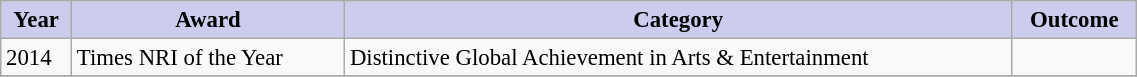<table class="wikitable" style="width: 60%; font-size: 95%;">
<tr style="text-align:center;">
<th style="background:#cce;">Year</th>
<th style="background:#cce;">Award</th>
<th style="background:#cce;">Category</th>
<th style="background:#cce;">Outcome</th>
</tr>
<tr>
<td>2014</td>
<td>Times NRI of the Year</td>
<td>Distinctive Global Achievement in Arts & Entertainment</td>
<td></td>
</tr>
<tr>
</tr>
</table>
